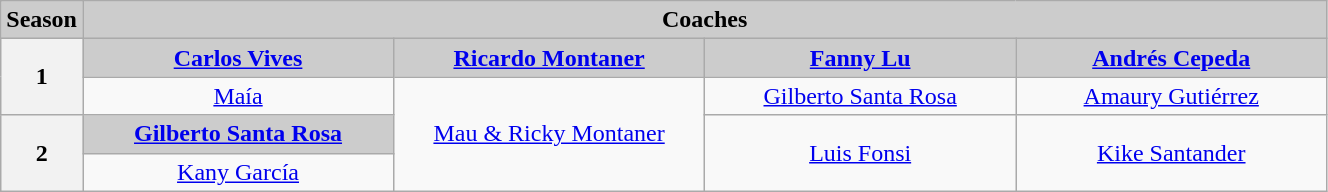<table class="wikitable" style="text-align: center">
<tr>
<th style="background:#ccc">Season</th>
<th style="background:#ccc" colspan="4">Coaches</th>
</tr>
<tr>
<th scope="row" rowspan="2">1</th>
<th style="background:#ccc" width="200"><a href='#'>Carlos Vives</a></th>
<th style="background:#ccc" width="200"><a href='#'>Ricardo Montaner</a></th>
<th style="background:#ccc" width="200"><a href='#'>Fanny Lu</a></th>
<th style="background:#ccc" width="200"><a href='#'>Andrés Cepeda</a></th>
</tr>
<tr>
<td><a href='#'>Maía</a></td>
<td rowspan="5"><a href='#'>Mau & Ricky Montaner</a></td>
<td><a href='#'>Gilberto Santa Rosa</a></td>
<td><a href='#'>Amaury Gutiérrez</a></td>
</tr>
<tr>
<th scope="row" rowspan="2">2</th>
<th style="background:#ccc" width="200"><a href='#'>Gilberto Santa Rosa</a></th>
<td rowspan="2"><a href='#'>Luis Fonsi</a></td>
<td rowspan="2"><a href='#'>Kike Santander</a></td>
</tr>
<tr>
<td><a href='#'>Kany García</a></td>
</tr>
</table>
